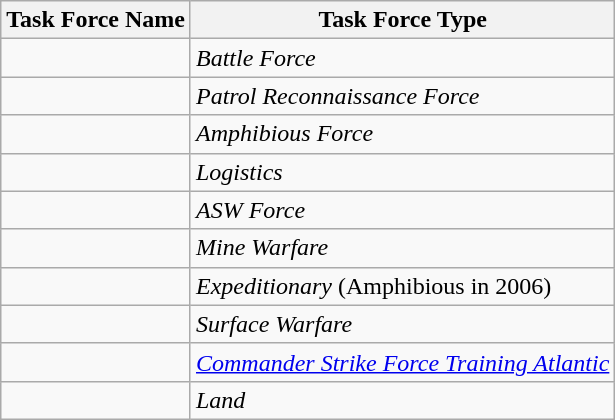<table class="wikitable">
<tr>
<th>Task Force Name</th>
<th>Task Force Type</th>
</tr>
<tr>
<td></td>
<td><em>Battle Force</em></td>
</tr>
<tr>
<td></td>
<td><em>Patrol Reconnaissance Force</em></td>
</tr>
<tr>
<td></td>
<td><em>Amphibious Force</em></td>
</tr>
<tr>
<td></td>
<td><em>Logistics</em></td>
</tr>
<tr>
<td></td>
<td><em>ASW Force</em></td>
</tr>
<tr>
<td></td>
<td><em>Mine Warfare</em></td>
</tr>
<tr>
<td></td>
<td><em>Expeditionary</em> (Amphibious in 2006)</td>
</tr>
<tr>
<td></td>
<td><em>Surface Warfare</em></td>
</tr>
<tr>
<td></td>
<td><em><a href='#'>Commander Strike Force Training Atlantic</a></em></td>
</tr>
<tr>
<td></td>
<td><em>Land</em></td>
</tr>
</table>
